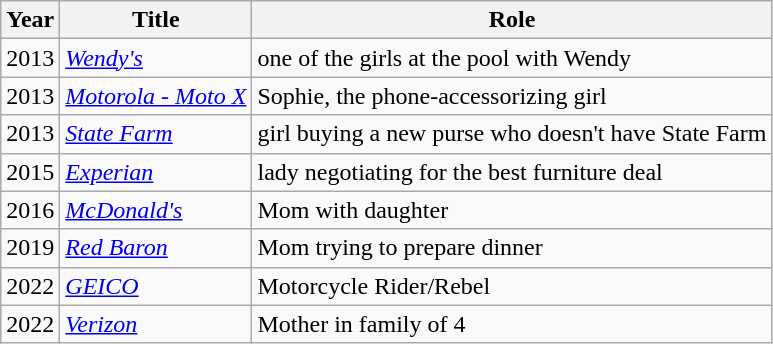<table class="wikitable">
<tr>
<th>Year</th>
<th>Title</th>
<th>Role</th>
</tr>
<tr>
<td>2013</td>
<td><em><a href='#'>Wendy's</a></em></td>
<td>one of the girls at the pool with Wendy</td>
</tr>
<tr>
<td>2013</td>
<td><em><a href='#'>Motorola - Moto X</a></em></td>
<td>Sophie, the phone-accessorizing girl</td>
</tr>
<tr>
<td>2013</td>
<td><em><a href='#'>State Farm</a></em></td>
<td>girl buying a new purse who doesn't have State Farm</td>
</tr>
<tr>
<td>2015</td>
<td><em><a href='#'>Experian</a></em></td>
<td>lady negotiating for the best furniture deal</td>
</tr>
<tr>
<td>2016</td>
<td><em><a href='#'>McDonald's</a></em></td>
<td>Mom with daughter</td>
</tr>
<tr>
<td>2019</td>
<td><em><a href='#'>Red Baron</a></em></td>
<td>Mom trying to prepare dinner</td>
</tr>
<tr>
<td>2022</td>
<td><em><a href='#'>GEICO</a></em></td>
<td>Motorcycle Rider/Rebel</td>
</tr>
<tr>
<td>2022</td>
<td><em><a href='#'>Verizon</a></em></td>
<td>Mother in family of 4</td>
</tr>
</table>
